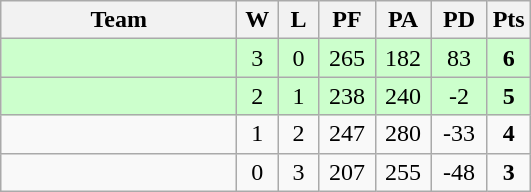<table class="wikitable" style="text-align:center;">
<tr>
<th width=150>Team</th>
<th width=20>W</th>
<th width=20>L</th>
<th width=30>PF</th>
<th width=30>PA</th>
<th width=30>PD</th>
<th width=20>Pts</th>
</tr>
<tr bgcolor="#ccffcc">
<td align="left"></td>
<td>3</td>
<td>0</td>
<td>265</td>
<td>182</td>
<td>83</td>
<td><strong>6</strong></td>
</tr>
<tr bgcolor="#ccffcc">
<td align="left"></td>
<td>2</td>
<td>1</td>
<td>238</td>
<td>240</td>
<td>-2</td>
<td><strong>5</strong></td>
</tr>
<tr>
<td align="left"></td>
<td>1</td>
<td>2</td>
<td>247</td>
<td>280</td>
<td>-33</td>
<td><strong>4</strong></td>
</tr>
<tr>
<td align="left"></td>
<td>0</td>
<td>3</td>
<td>207</td>
<td>255</td>
<td>-48</td>
<td><strong>3</strong></td>
</tr>
</table>
